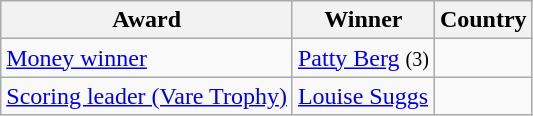<table class="wikitable">
<tr>
<th>Award</th>
<th>Winner</th>
<th>Country</th>
</tr>
<tr>
<td><a href='#'>Money winner</a></td>
<td><a href='#'>Patty Berg</a> <small>(3)</small></td>
<td></td>
</tr>
<tr>
<td><a href='#'>Scoring leader (Vare Trophy)</a></td>
<td><a href='#'>Louise Suggs</a></td>
<td></td>
</tr>
</table>
